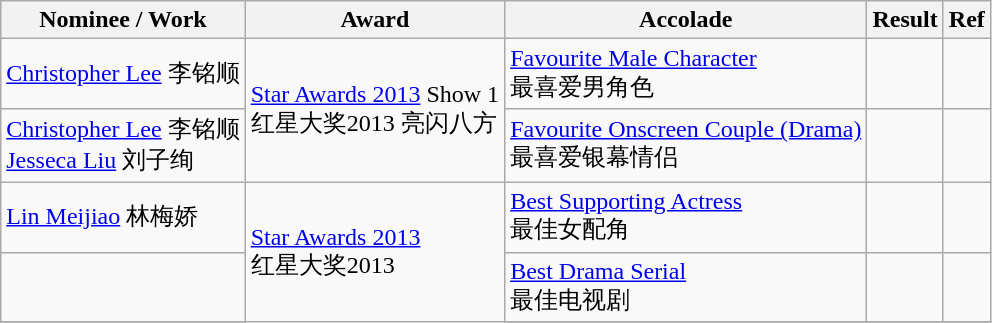<table class="wikitable sortable">
<tr>
<th>Nominee / Work</th>
<th>Award</th>
<th>Accolade</th>
<th class="unsortable">Result</th>
<th>Ref</th>
</tr>
<tr>
<td><a href='#'>Christopher Lee</a> 李铭顺</td>
<td rowspan=2><a href='#'>Star Awards 2013</a> Show 1<br>红星大奖2013 亮闪八方</td>
<td><a href='#'>Favourite Male Character</a><br> 最喜爱男角色</td>
<td></td>
<td></td>
</tr>
<tr>
<td><a href='#'>Christopher Lee</a> 李铭顺 <br> <a href='#'>Jesseca Liu</a> 刘子绚</td>
<td><a href='#'>Favourite Onscreen Couple (Drama)</a> <br> 最喜爱银幕情侣</td>
<td></td>
<td></td>
</tr>
<tr>
<td><a href='#'>Lin Meijiao</a> 林梅娇</td>
<td rowspan=3><a href='#'>Star Awards 2013</a> <br>红星大奖2013</td>
<td><a href='#'>Best Supporting Actress</a><br> 最佳女配角</td>
<td></td>
<td></td>
</tr>
<tr>
<td></td>
<td><a href='#'>Best Drama Serial</a> <br> 最佳电视剧</td>
<td></td>
<td></td>
</tr>
<tr>
</tr>
</table>
